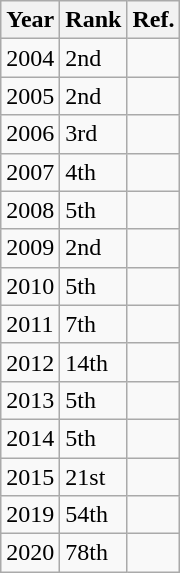<table class="wikitable sortable">
<tr>
<th>Year</th>
<th>Rank</th>
<th class="unsortable">Ref.</th>
</tr>
<tr>
<td>2004</td>
<td>2nd</td>
<td></td>
</tr>
<tr>
<td>2005</td>
<td>2nd</td>
<td></td>
</tr>
<tr>
<td>2006</td>
<td>3rd</td>
<td></td>
</tr>
<tr>
<td>2007</td>
<td>4th</td>
<td></td>
</tr>
<tr>
<td>2008</td>
<td>5th</td>
<td></td>
</tr>
<tr>
<td>2009</td>
<td>2nd</td>
<td></td>
</tr>
<tr>
<td>2010</td>
<td>5th</td>
<td></td>
</tr>
<tr>
<td>2011</td>
<td>7th</td>
<td></td>
</tr>
<tr>
<td>2012</td>
<td>14th</td>
<td></td>
</tr>
<tr>
<td>2013</td>
<td>5th</td>
<td></td>
</tr>
<tr>
<td>2014</td>
<td>5th</td>
<td></td>
</tr>
<tr>
<td>2015</td>
<td>21st</td>
<td></td>
</tr>
<tr>
<td>2019</td>
<td>54th</td>
<td></td>
</tr>
<tr>
<td>2020</td>
<td>78th</td>
<td></td>
</tr>
</table>
